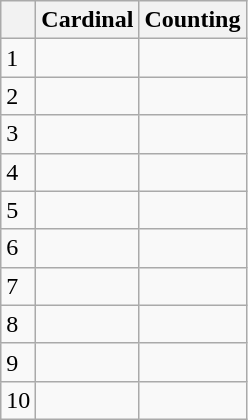<table class="wikitable">
<tr>
<th></th>
<th>Cardinal</th>
<th>Counting</th>
</tr>
<tr>
<td>1</td>
<td></td>
<td> </td>
</tr>
<tr>
<td>2</td>
<td></td>
<td></td>
</tr>
<tr>
<td>3</td>
<td></td>
<td></td>
</tr>
<tr>
<td>4</td>
<td></td>
<td></td>
</tr>
<tr>
<td>5</td>
<td></td>
<td></td>
</tr>
<tr>
<td>6</td>
<td></td>
<td></td>
</tr>
<tr>
<td>7</td>
<td></td>
<td></td>
</tr>
<tr>
<td>8</td>
<td></td>
<td></td>
</tr>
<tr>
<td>9</td>
<td></td>
<td></td>
</tr>
<tr>
<td>10</td>
<td></td>
<td></td>
</tr>
</table>
